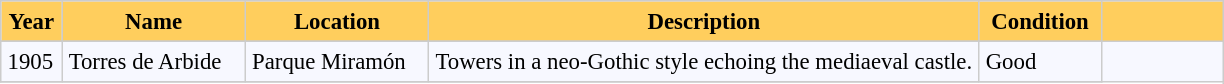<table bgcolor="#f7f8ff" cellpadding="4" cellspacing="0" border="1" style="font-size: 95%; border: #cccccc solid 1px; border-collapse: collapse;">
<tr>
<th width="5%" style="background:#ffce5d;">Year</th>
<th width="15%" style="background:#ffce5d;">Name</th>
<th width="15%" style="background:#ffce5d;">Location</th>
<th width="45%" style="background:#ffce5d;">Description</th>
<th width="10%" style="background:#ffce5d;">Condition</th>
<th width="10%" style="background:#ffce5d;"></th>
</tr>
<tr ---->
</tr>
<tr>
<td>1905</td>
<td>Torres de Arbide</td>
<td>Parque Miramón</td>
<td>Towers in a  neo-Gothic style echoing the mediaeval castle.</td>
<td>Good</td>
</tr>
<tr>
</tr>
</table>
